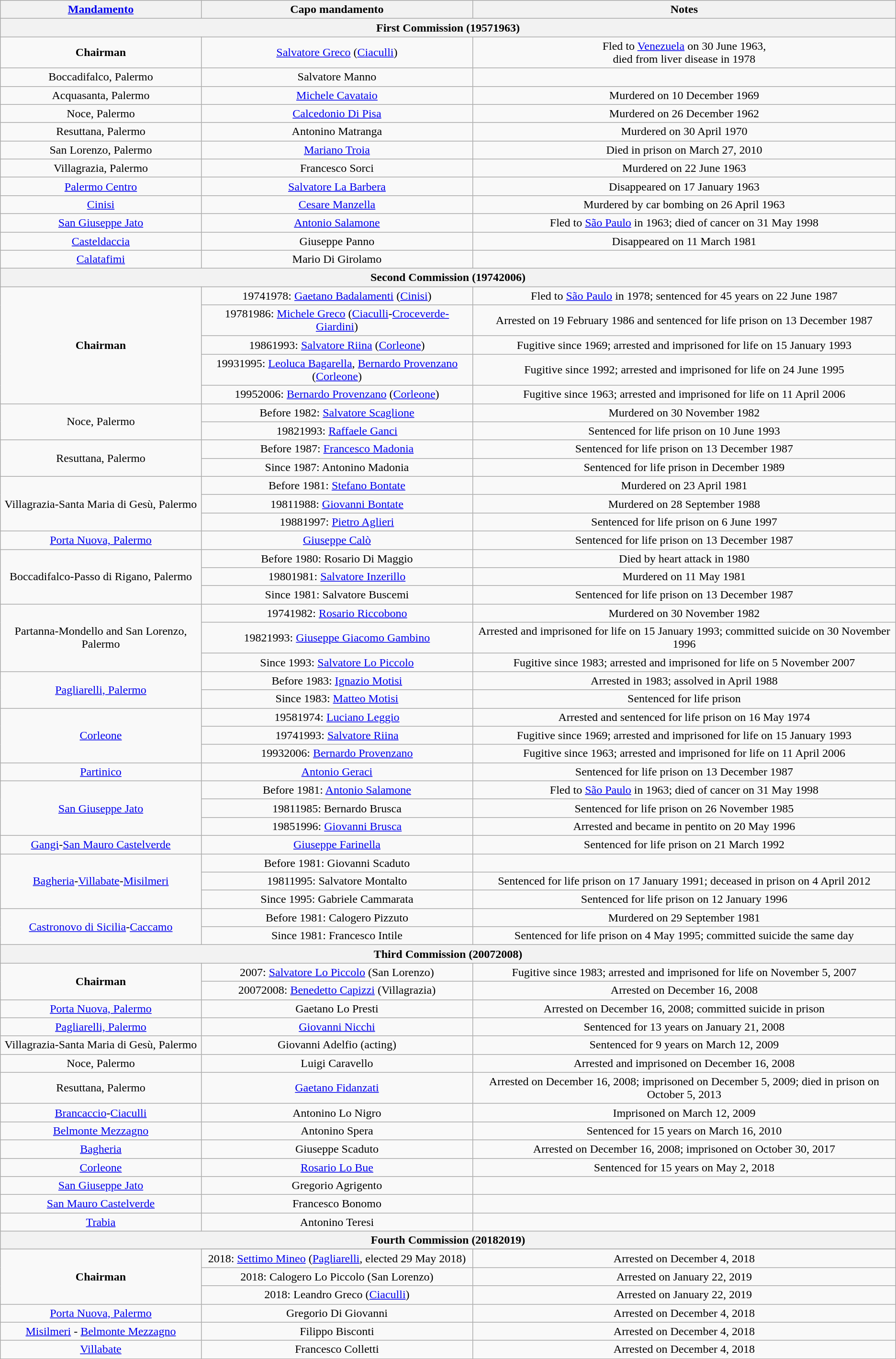<table class="wikitable" style="text-align:center">
<tr>
<th><a href='#'>Mandamento</a></th>
<th>Capo mandamento</th>
<th>Notes</th>
</tr>
<tr>
<th colspan=3>First Commission (19571963)</th>
</tr>
<tr>
<td><strong>Chairman</strong></td>
<td><a href='#'>Salvatore Greco</a> (<a href='#'>Ciaculli</a>)</td>
<td>Fled to <a href='#'>Venezuela</a>  on 30 June 1963,<br> died from liver disease in 1978</td>
</tr>
<tr>
<td>Boccadifalco, Palermo</td>
<td>Salvatore Manno</td>
<td></td>
</tr>
<tr>
<td>Acquasanta, Palermo</td>
<td><a href='#'>Michele Cavataio</a></td>
<td>Murdered on 10 December 1969</td>
</tr>
<tr>
<td>Noce, Palermo</td>
<td><a href='#'>Calcedonio Di Pisa</a></td>
<td>Murdered on 26 December 1962</td>
</tr>
<tr>
<td>Resuttana, Palermo</td>
<td>Antonino Matranga</td>
<td>Murdered on 30 April 1970</td>
</tr>
<tr>
<td>San Lorenzo, Palermo</td>
<td><a href='#'>Mariano Troia</a></td>
<td>Died in prison on March 27, 2010</td>
</tr>
<tr>
<td>Villagrazia, Palermo</td>
<td>Francesco Sorci</td>
<td>Murdered on 22 June 1963</td>
</tr>
<tr>
<td><a href='#'>Palermo Centro</a></td>
<td><a href='#'>Salvatore La Barbera</a></td>
<td>Disappeared on 17 January 1963</td>
</tr>
<tr>
<td><a href='#'>Cinisi</a></td>
<td><a href='#'>Cesare Manzella</a></td>
<td>Murdered by car bombing on 26 April 1963</td>
</tr>
<tr>
<td><a href='#'>San Giuseppe Jato</a></td>
<td><a href='#'>Antonio Salamone</a></td>
<td>Fled to <a href='#'>São Paulo</a> in 1963; died of cancer on 31 May 1998</td>
</tr>
<tr>
<td><a href='#'>Casteldaccia</a></td>
<td>Giuseppe Panno</td>
<td>Disappeared on 11 March 1981</td>
</tr>
<tr>
<td><a href='#'>Calatafimi</a></td>
<td>Mario Di Girolamo</td>
<td></td>
</tr>
<tr>
<th colspan=3>Second Commission (19742006)</th>
</tr>
<tr>
<td rowspan=5><strong>Chairman</strong></td>
<td>19741978: <a href='#'>Gaetano Badalamenti</a> (<a href='#'>Cinisi</a>)</td>
<td>Fled to <a href='#'>São Paulo</a> in 1978; sentenced for 45 years on 22 June 1987</td>
</tr>
<tr>
<td>19781986: <a href='#'>Michele Greco</a> (<a href='#'>Ciaculli</a>-<a href='#'>Croceverde-Giardini</a>)</td>
<td>Arrested on 19 February 1986 and sentenced for life prison on 13 December 1987</td>
</tr>
<tr>
<td>19861993: <a href='#'>Salvatore Riina</a> (<a href='#'>Corleone</a>)</td>
<td>Fugitive since 1969; arrested and imprisoned for life on 15 January 1993</td>
</tr>
<tr>
<td>19931995: <a href='#'>Leoluca Bagarella</a>, <a href='#'>Bernardo Provenzano</a> (<a href='#'>Corleone</a>)</td>
<td>Fugitive since 1992; arrested and imprisoned for life on 24 June 1995</td>
</tr>
<tr>
<td>19952006: <a href='#'>Bernardo Provenzano</a> (<a href='#'>Corleone</a>)</td>
<td>Fugitive since 1963; arrested and imprisoned for life on 11 April 2006</td>
</tr>
<tr>
<td rowspan=2>Noce, Palermo</td>
<td>Before 1982: <a href='#'>Salvatore Scaglione</a></td>
<td>Murdered on 30 November 1982</td>
</tr>
<tr>
<td>19821993: <a href='#'>Raffaele Ganci</a></td>
<td>Sentenced for life prison on 10 June 1993</td>
</tr>
<tr>
<td rowspan=2>Resuttana, Palermo</td>
<td>Before 1987: <a href='#'>Francesco Madonia</a></td>
<td>Sentenced for life prison on 13 December 1987</td>
</tr>
<tr>
<td>Since 1987: Antonino Madonia</td>
<td>Sentenced for life prison in December 1989</td>
</tr>
<tr>
<td rowspan=3>Villagrazia-Santa Maria di Gesù, Palermo</td>
<td>Before 1981: <a href='#'>Stefano Bontate</a></td>
<td>Murdered on 23 April 1981</td>
</tr>
<tr>
<td>19811988: <a href='#'>Giovanni Bontate</a></td>
<td>Murdered on 28 September 1988</td>
</tr>
<tr>
<td>19881997: <a href='#'>Pietro Aglieri</a></td>
<td>Sentenced for life prison on 6 June 1997</td>
</tr>
<tr>
<td><a href='#'>Porta Nuova, Palermo</a></td>
<td><a href='#'>Giuseppe Calò</a></td>
<td>Sentenced for life prison on 13 December 1987</td>
</tr>
<tr>
<td rowspan=3>Boccadifalco-Passo di Rigano, Palermo</td>
<td>Before 1980: Rosario Di Maggio</td>
<td>Died by heart attack in 1980</td>
</tr>
<tr>
<td>19801981: <a href='#'>Salvatore Inzerillo</a></td>
<td>Murdered on 11 May 1981</td>
</tr>
<tr>
<td>Since 1981: Salvatore Buscemi</td>
<td>Sentenced for life prison on 13 December 1987</td>
</tr>
<tr>
<td rowspan=3>Partanna-Mondello and San Lorenzo, Palermo</td>
<td>19741982: <a href='#'>Rosario Riccobono</a></td>
<td>Murdered on 30 November 1982</td>
</tr>
<tr>
<td>19821993: <a href='#'>Giuseppe Giacomo Gambino</a></td>
<td>Arrested and imprisoned for life on 15 January 1993; committed suicide on 30 November 1996</td>
</tr>
<tr>
<td>Since 1993: <a href='#'>Salvatore Lo Piccolo</a></td>
<td>Fugitive since 1983; arrested and imprisoned for life on 5 November 2007</td>
</tr>
<tr>
<td rowspan=2><a href='#'>Pagliarelli, Palermo</a></td>
<td>Before 1983: <a href='#'>Ignazio Motisi</a></td>
<td>Arrested in 1983; assolved in April 1988</td>
</tr>
<tr>
<td>Since 1983: <a href='#'>Matteo Motisi</a></td>
<td>Sentenced for life prison</td>
</tr>
<tr>
<td rowspan=3><a href='#'>Corleone</a></td>
<td>19581974: <a href='#'>Luciano Leggio</a></td>
<td>Arrested and sentenced for life prison on 16 May 1974</td>
</tr>
<tr>
<td>19741993: <a href='#'>Salvatore Riina</a></td>
<td>Fugitive since 1969; arrested and imprisoned for life on 15 January 1993</td>
</tr>
<tr>
<td>19932006: <a href='#'>Bernardo Provenzano</a></td>
<td>Fugitive since 1963; arrested and imprisoned for life on 11 April 2006</td>
</tr>
<tr>
<td><a href='#'>Partinico</a></td>
<td><a href='#'>Antonio Geraci</a></td>
<td>Sentenced for life prison on 13 December 1987</td>
</tr>
<tr>
<td rowspan=3><a href='#'>San Giuseppe Jato</a></td>
<td>Before 1981: <a href='#'>Antonio Salamone</a></td>
<td>Fled to <a href='#'>São Paulo</a> in 1963; died of cancer on 31 May 1998</td>
</tr>
<tr>
<td>19811985: Bernardo Brusca</td>
<td>Sentenced for life prison on 26 November 1985</td>
</tr>
<tr>
<td>19851996: <a href='#'>Giovanni Brusca</a></td>
<td>Arrested and became in pentito on 20 May 1996</td>
</tr>
<tr>
<td><a href='#'>Gangi</a>-<a href='#'>San Mauro Castelverde</a></td>
<td><a href='#'>Giuseppe Farinella</a></td>
<td>Sentenced for life prison on 21 March 1992</td>
</tr>
<tr>
<td rowspan=3><a href='#'>Bagheria</a>-<a href='#'>Villabate</a>-<a href='#'>Misilmeri</a></td>
<td>Before 1981: Giovanni Scaduto</td>
<td></td>
</tr>
<tr>
<td>19811995: Salvatore Montalto</td>
<td>Sentenced for life prison on 17 January 1991; deceased in prison on 4 April 2012</td>
</tr>
<tr>
<td>Since 1995: Gabriele Cammarata</td>
<td>Sentenced for life prison on 12 January 1996</td>
</tr>
<tr>
<td rowspan=2><a href='#'>Castronovo di Sicilia</a>-<a href='#'>Caccamo</a></td>
<td>Before 1981: Calogero Pizzuto</td>
<td>Murdered on 29 September 1981</td>
</tr>
<tr>
<td>Since 1981: Francesco Intile</td>
<td>Sentenced for life prison on 4 May 1995; committed suicide the same day</td>
</tr>
<tr>
<th colspan=3>Third Commission (20072008)</th>
</tr>
<tr>
<td rowspan=2><strong>Chairman</strong></td>
<td>2007: <a href='#'>Salvatore Lo Piccolo</a> (San Lorenzo)</td>
<td>Fugitive since 1983; arrested and imprisoned for life on November 5, 2007</td>
</tr>
<tr>
<td>20072008: <a href='#'>Benedetto Capizzi</a> (Villagrazia)</td>
<td>Arrested on December 16, 2008</td>
</tr>
<tr>
<td><a href='#'>Porta Nuova, Palermo</a></td>
<td>Gaetano Lo Presti</td>
<td>Arrested on December 16, 2008; committed suicide in prison</td>
</tr>
<tr>
<td><a href='#'>Pagliarelli, Palermo</a></td>
<td><a href='#'>Giovanni Nicchi</a></td>
<td>Sentenced for 13 years on January 21, 2008</td>
</tr>
<tr>
<td>Villagrazia-Santa Maria di Gesù, Palermo</td>
<td>Giovanni Adelfio (acting)</td>
<td>Sentenced for 9 years on March 12, 2009</td>
</tr>
<tr>
<td>Noce, Palermo</td>
<td>Luigi Caravello</td>
<td>Arrested and imprisoned on December 16, 2008</td>
</tr>
<tr>
<td>Resuttana, Palermo</td>
<td><a href='#'>Gaetano Fidanzati</a></td>
<td>Arrested on December 16, 2008; imprisoned on December 5, 2009; died in prison on October 5, 2013</td>
</tr>
<tr>
<td><a href='#'>Brancaccio</a>-<a href='#'>Ciaculli</a></td>
<td>Antonino Lo Nigro</td>
<td>Imprisoned on March 12, 2009</td>
</tr>
<tr>
<td><a href='#'>Belmonte Mezzagno</a></td>
<td>Antonino Spera</td>
<td>Sentenced for 15 years on March 16, 2010</td>
</tr>
<tr>
<td><a href='#'>Bagheria</a></td>
<td>Giuseppe Scaduto</td>
<td>Arrested on December 16, 2008; imprisoned on October 30, 2017</td>
</tr>
<tr>
<td><a href='#'>Corleone</a></td>
<td><a href='#'>Rosario Lo Bue</a></td>
<td>Sentenced for 15 years on May 2, 2018</td>
</tr>
<tr>
<td><a href='#'>San Giuseppe Jato</a></td>
<td>Gregorio Agrigento</td>
<td></td>
</tr>
<tr>
<td><a href='#'>San Mauro Castelverde</a></td>
<td>Francesco Bonomo</td>
<td></td>
</tr>
<tr>
<td><a href='#'>Trabia</a></td>
<td>Antonino Teresi</td>
<td></td>
</tr>
<tr>
<th colspan=3>Fourth Commission  (20182019)</th>
</tr>
<tr>
<td rowspan=4><strong>Chairman</strong></td>
</tr>
<tr>
<td>2018: <a href='#'>Settimo Mineo</a> (<a href='#'>Pagliarelli</a>, elected 29 May 2018)</td>
<td>Arrested on December 4, 2018</td>
</tr>
<tr>
<td>2018: Calogero Lo Piccolo (San Lorenzo)</td>
<td>Arrested on January 22, 2019</td>
</tr>
<tr>
<td>2018: Leandro Greco (<a href='#'>Ciaculli</a>)</td>
<td>Arrested on January 22, 2019</td>
</tr>
<tr>
<td><a href='#'>Porta Nuova, Palermo</a></td>
<td>Gregorio Di Giovanni</td>
<td>Arrested on December 4, 2018</td>
</tr>
<tr>
<td><a href='#'>Misilmeri</a> - <a href='#'>Belmonte Mezzagno</a></td>
<td>Filippo Bisconti</td>
<td>Arrested on December 4, 2018</td>
</tr>
<tr>
<td><a href='#'>Villabate</a></td>
<td>Francesco Colletti</td>
<td>Arrested on December 4, 2018</td>
</tr>
</table>
